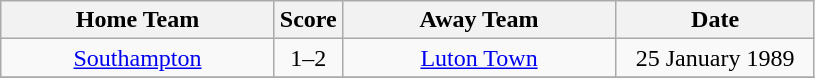<table class="wikitable" style="text-align:center;">
<tr>
<th width=175>Home Team</th>
<th width=20>Score</th>
<th width=175>Away Team</th>
<th width=125>Date</th>
</tr>
<tr>
<td><a href='#'>Southampton</a></td>
<td>1–2</td>
<td><a href='#'>Luton Town</a></td>
<td>25 January 1989</td>
</tr>
<tr>
</tr>
</table>
